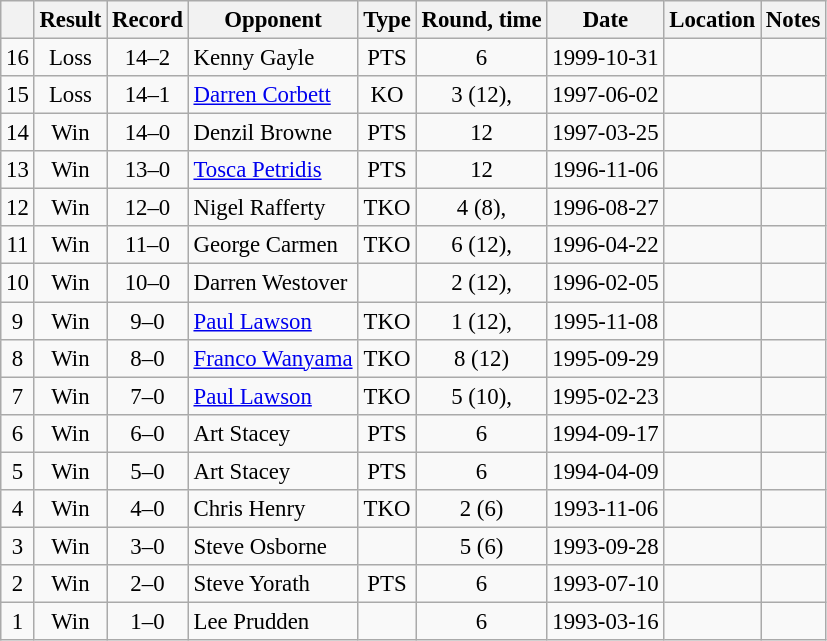<table class="wikitable" style="text-align:center; font-size:95%">
<tr>
<th></th>
<th>Result</th>
<th>Record</th>
<th>Opponent</th>
<th>Type</th>
<th>Round, time</th>
<th>Date</th>
<th>Location</th>
<th>Notes</th>
</tr>
<tr>
<td>16</td>
<td>Loss</td>
<td>14–2</td>
<td style="text-align:left;"> Kenny Gayle</td>
<td>PTS</td>
<td>6</td>
<td>1999-10-31</td>
<td style="text-align:left;"> </td>
<td style="text-align:left;"></td>
</tr>
<tr>
<td>15</td>
<td>Loss</td>
<td>14–1</td>
<td style="text-align:left;"> <a href='#'>Darren Corbett</a></td>
<td>KO</td>
<td>3 (12), </td>
<td>1997-06-02</td>
<td style="text-align:left;"> </td>
<td style="text-align:left;"></td>
</tr>
<tr>
<td>14</td>
<td>Win</td>
<td>14–0</td>
<td style="text-align:left;"> Denzil Browne</td>
<td>PTS</td>
<td>12</td>
<td>1997-03-25</td>
<td style="text-align:left;"> </td>
<td style="text-align:left;"></td>
</tr>
<tr>
<td>13</td>
<td>Win</td>
<td>13–0</td>
<td style="text-align:left;"> <a href='#'>Tosca Petridis</a></td>
<td>PTS</td>
<td>12</td>
<td>1996-11-06</td>
<td style="text-align:left;"> </td>
<td style="text-align:left;"></td>
</tr>
<tr>
<td>12</td>
<td>Win</td>
<td>12–0</td>
<td style="text-align:left;"> Nigel Rafferty</td>
<td>TKO</td>
<td>4 (8), </td>
<td>1996-08-27</td>
<td style="text-align:left;"> </td>
<td style="text-align:left;"></td>
</tr>
<tr>
<td>11</td>
<td>Win</td>
<td>11–0</td>
<td style="text-align:left;"> George Carmen</td>
<td>TKO</td>
<td>6 (12), </td>
<td>1996-04-22</td>
<td style="text-align:left;"> </td>
<td style="text-align:left;"></td>
</tr>
<tr>
<td>10</td>
<td>Win</td>
<td>10–0</td>
<td style="text-align:left;"> Darren Westover</td>
<td></td>
<td>2 (12), </td>
<td>1996-02-05</td>
<td style="text-align:left;"> </td>
<td style="text-align:left;"></td>
</tr>
<tr>
<td>9</td>
<td>Win</td>
<td>9–0</td>
<td style="text-align:left;"> <a href='#'>Paul Lawson</a></td>
<td>TKO</td>
<td>1 (12), </td>
<td>1995-11-08</td>
<td style="text-align:left;"> </td>
<td style="text-align:left;"></td>
</tr>
<tr>
<td>8</td>
<td>Win</td>
<td>8–0</td>
<td style="text-align:left;"> <a href='#'>Franco Wanyama</a></td>
<td>TKO</td>
<td>8 (12)</td>
<td>1995-09-29</td>
<td style="text-align:left;"> </td>
<td style="text-align:left;"></td>
</tr>
<tr>
<td>7</td>
<td>Win</td>
<td>7–0</td>
<td style="text-align:left;"> <a href='#'>Paul Lawson</a></td>
<td>TKO</td>
<td>5 (10), </td>
<td>1995-02-23</td>
<td style="text-align:left;"> </td>
<td style="text-align:left;"></td>
</tr>
<tr>
<td>6</td>
<td>Win</td>
<td>6–0</td>
<td style="text-align:left;"> Art Stacey</td>
<td>PTS</td>
<td>6</td>
<td>1994-09-17</td>
<td style="text-align:left;"> </td>
<td style="text-align:left;"></td>
</tr>
<tr>
<td>5</td>
<td>Win</td>
<td>5–0</td>
<td style="text-align:left;"> Art Stacey</td>
<td>PTS</td>
<td>6</td>
<td>1994-04-09</td>
<td style="text-align:left;"> </td>
<td style="text-align:left;"></td>
</tr>
<tr>
<td>4</td>
<td>Win</td>
<td>4–0</td>
<td style="text-align:left;"> Chris Henry</td>
<td>TKO</td>
<td>2 (6)</td>
<td>1993-11-06</td>
<td style="text-align:left;"> </td>
<td style="text-align:left;"></td>
</tr>
<tr>
<td>3</td>
<td>Win</td>
<td>3–0</td>
<td style="text-align:left;"> Steve Osborne</td>
<td></td>
<td>5 (6)</td>
<td>1993-09-28</td>
<td style="text-align:left;"> </td>
<td style="text-align:left;"></td>
</tr>
<tr>
<td>2</td>
<td>Win</td>
<td>2–0</td>
<td style="text-align:left;"> Steve Yorath</td>
<td>PTS</td>
<td>6</td>
<td>1993-07-10</td>
<td style="text-align:left;"> </td>
<td style="text-align:left;"></td>
</tr>
<tr>
<td>1</td>
<td>Win</td>
<td>1–0</td>
<td style="text-align:left;"> Lee Prudden</td>
<td></td>
<td>6</td>
<td>1993-03-16</td>
<td style="text-align:left;"> </td>
<td style="text-align:left;"></td>
</tr>
</table>
